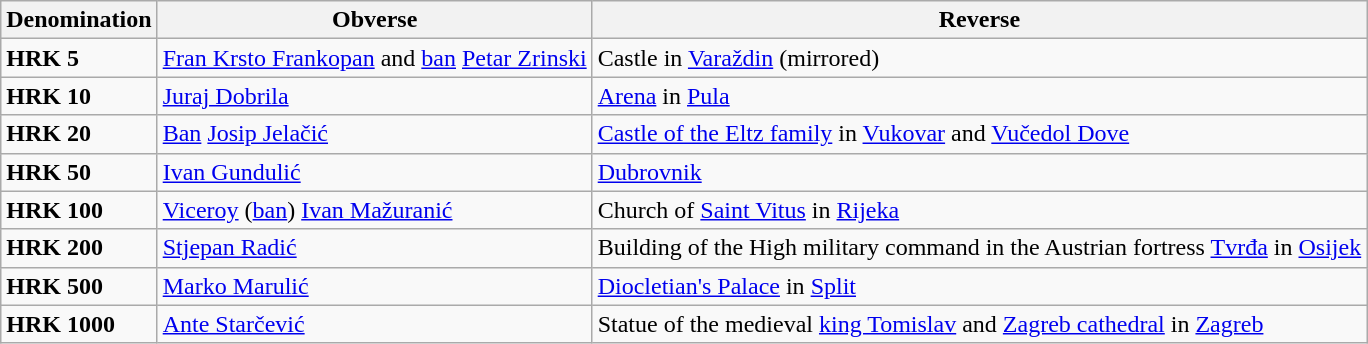<table class="wikitable">
<tr ">
<th>Denomination</th>
<th>Obverse</th>
<th>Reverse</th>
</tr>
<tr>
<td><strong>HRK 5</strong></td>
<td><a href='#'>Fran Krsto Frankopan</a> and <a href='#'>ban</a> <a href='#'>Petar Zrinski</a></td>
<td>Castle in <a href='#'>Varaždin</a> (mirrored)</td>
</tr>
<tr>
<td><strong>HRK 10</strong></td>
<td><a href='#'>Juraj Dobrila</a></td>
<td><a href='#'>Arena</a> in <a href='#'>Pula</a></td>
</tr>
<tr>
<td><strong>HRK 20</strong></td>
<td><a href='#'>Ban</a> <a href='#'>Josip Jelačić</a></td>
<td><a href='#'>Castle of the Eltz family</a> in <a href='#'>Vukovar</a> and <a href='#'>Vučedol Dove</a></td>
</tr>
<tr>
<td><strong>HRK 50</strong></td>
<td><a href='#'>Ivan Gundulić</a></td>
<td><a href='#'>Dubrovnik</a></td>
</tr>
<tr>
<td><strong>HRK 100</strong></td>
<td><a href='#'>Viceroy</a> (<a href='#'>ban</a>) <a href='#'>Ivan Mažuranić</a></td>
<td>Church of <a href='#'>Saint Vitus</a> in <a href='#'>Rijeka</a></td>
</tr>
<tr>
<td><strong>HRK 200</strong></td>
<td><a href='#'>Stjepan Radić</a></td>
<td>Building of the High military command in the Austrian fortress <a href='#'>Tvrđa</a> in <a href='#'>Osijek</a></td>
</tr>
<tr>
<td><strong>HRK 500</strong></td>
<td><a href='#'>Marko Marulić</a></td>
<td><a href='#'>Diocletian's Palace</a> in <a href='#'>Split</a></td>
</tr>
<tr>
<td><strong>HRK 1000</strong></td>
<td><a href='#'>Ante Starčević</a></td>
<td>Statue of the medieval <a href='#'>king Tomislav</a> and <a href='#'>Zagreb cathedral</a> in <a href='#'>Zagreb</a></td>
</tr>
</table>
